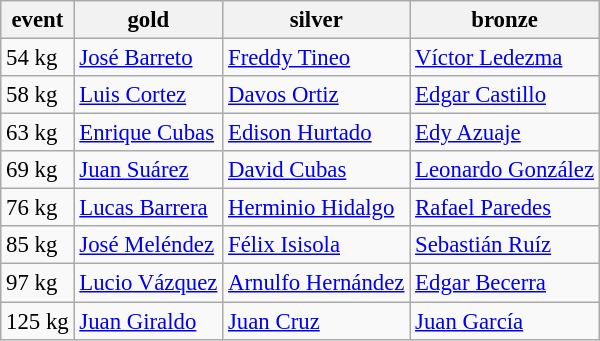<table class="wikitable" style="font-size: 95%">
<tr>
<th>event</th>
<th>gold</th>
<th>silver</th>
<th>bronze</th>
</tr>
<tr>
<td>54 kg</td>
<td> <a href='#'>José Barreto</a></td>
<td> <a href='#'>Freddy Tineo</a></td>
<td> <a href='#'>Víctor Ledezma</a></td>
</tr>
<tr>
<td>58 kg</td>
<td> <a href='#'>Luis Cortez</a></td>
<td> <a href='#'>Davos Ortiz</a></td>
<td> <a href='#'>Edgar Castillo</a></td>
</tr>
<tr>
<td>63 kg</td>
<td> <a href='#'>Enrique Cubas</a></td>
<td> <a href='#'>Edison Hurtado</a></td>
<td> <a href='#'>Edy Azuaje</a></td>
</tr>
<tr>
<td>69 kg</td>
<td> <a href='#'>Juan Suárez</a></td>
<td> <a href='#'>David Cubas</a></td>
<td> <a href='#'>Leonardo González</a></td>
</tr>
<tr>
<td>76 kg</td>
<td> <a href='#'>Lucas Barrera</a></td>
<td> <a href='#'>Herminio Hidalgo</a></td>
<td> <a href='#'>Rafael Paredes</a></td>
</tr>
<tr>
<td>85 kg</td>
<td> <a href='#'>José Meléndez</a></td>
<td> <a href='#'>Félix Isisola</a></td>
<td> <a href='#'>Sebastián Ruíz</a></td>
</tr>
<tr>
<td>97 kg</td>
<td> <a href='#'>Lucio Vázquez</a></td>
<td> <a href='#'>Arnulfo Hernández</a></td>
<td> <a href='#'>Edgar Becerra</a></td>
</tr>
<tr>
<td>125 kg</td>
<td> <a href='#'>Juan Giraldo</a></td>
<td><a href='#'>Juan Cruz</a></td>
<td> <a href='#'>Juan García</a></td>
</tr>
</table>
